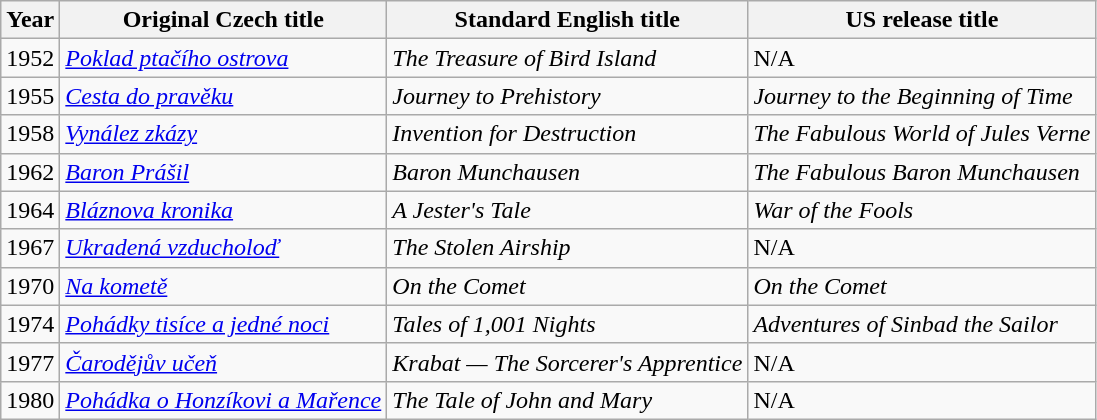<table class="wikitable sortable">
<tr>
<th>Year</th>
<th>Original Czech title</th>
<th>Standard English title</th>
<th>US release title</th>
</tr>
<tr>
<td>1952</td>
<td><em><a href='#'>Poklad ptačího ostrova</a></em></td>
<td><em>The Treasure of Bird Island</em></td>
<td>N/A</td>
</tr>
<tr>
<td>1955</td>
<td><em><a href='#'>Cesta do pravěku</a></em></td>
<td><em>Journey to Prehistory</em></td>
<td><em>Journey to the Beginning of Time</em></td>
</tr>
<tr>
<td>1958</td>
<td><em><a href='#'>Vynález zkázy</a></em></td>
<td><em>Invention for Destruction</em></td>
<td><em>The Fabulous World of Jules Verne</em></td>
</tr>
<tr>
<td>1962</td>
<td><em><a href='#'>Baron Prášil</a></em></td>
<td><em>Baron Munchausen</em></td>
<td><em>The Fabulous Baron Munchausen</em></td>
</tr>
<tr>
<td>1964</td>
<td><em><a href='#'>Bláznova kronika</a></em></td>
<td><em>A Jester's Tale</em></td>
<td><em>War of the Fools</em></td>
</tr>
<tr>
<td>1967</td>
<td><em><a href='#'>Ukradená vzducholoď</a></em></td>
<td><em>The Stolen Airship</em></td>
<td>N/A</td>
</tr>
<tr>
<td>1970</td>
<td><em><a href='#'>Na kometě</a></em></td>
<td><em>On the Comet</em></td>
<td><em>On the Comet</em></td>
</tr>
<tr>
<td>1974</td>
<td><em><a href='#'>Pohádky tisíce a jedné noci</a></em></td>
<td><em>Tales of 1,001 Nights</em></td>
<td><em>Adventures of Sinbad the Sailor</em></td>
</tr>
<tr>
<td>1977</td>
<td><em><a href='#'>Čarodějův učeň</a></em></td>
<td><em>Krabat — The Sorcerer's Apprentice</em></td>
<td>N/A</td>
</tr>
<tr>
<td>1980</td>
<td><em><a href='#'>Pohádka o Honzíkovi a Mařence</a></em></td>
<td><em>The Tale of John and Mary</em></td>
<td>N/A</td>
</tr>
</table>
